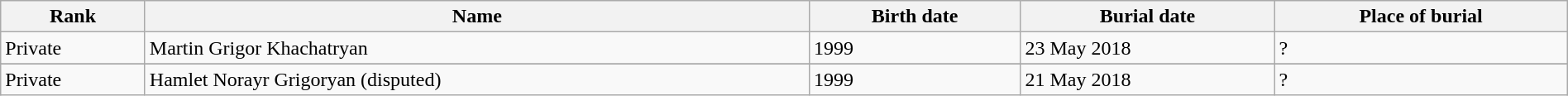<table class="wikitable sortable" width=100%>
<tr>
<th>Rank</th>
<th>Name</th>
<th>Birth date</th>
<th>Burial date</th>
<th>Place of burial</th>
</tr>
<tr>
<td>Private</td>
<td>Martin Grigor Khachatryan</td>
<td>1999</td>
<td>23 May 2018</td>
<td>?</td>
</tr>
<tr>
</tr>
<tr>
<td>Private</td>
<td>Hamlet Norayr Grigoryan (disputed)</td>
<td>1999</td>
<td>21 May 2018</td>
<td>?</td>
</tr>
</table>
